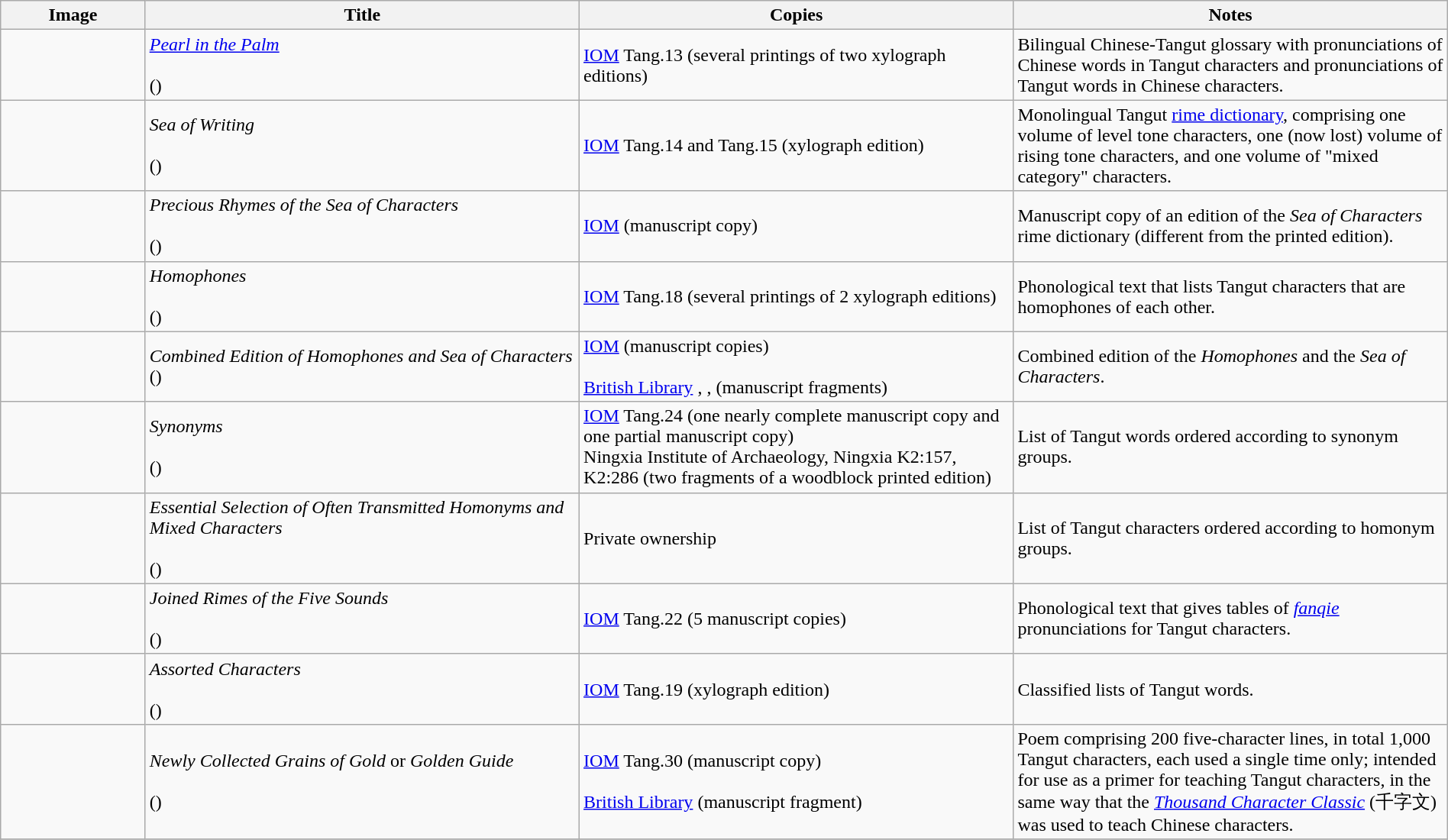<table class="wikitable" style="width: 100%">
<tr>
<th width="10%">Image</th>
<th width="30%">Title</th>
<th width="30%">Copies</th>
<th width="30%">Notes</th>
</tr>
<tr>
<td></td>
<td><em><a href='#'>Pearl in the Palm</a></em><br><br>()</td>
<td><a href='#'>IOM</a> Tang.13 (several printings of two xylograph editions)</td>
<td>Bilingual Chinese-Tangut glossary with pronunciations of Chinese words in Tangut characters and pronunciations of Tangut words in Chinese characters.</td>
</tr>
<tr>
<td></td>
<td><em>Sea of Writing</em><br><br>()</td>
<td><a href='#'>IOM</a> Tang.14 and Tang.15 (xylograph edition)</td>
<td>Monolingual Tangut <a href='#'>rime dictionary</a>, comprising one volume of level tone characters, one (now lost) volume of rising tone characters, and one volume of "mixed category" characters.</td>
</tr>
<tr>
<td></td>
<td><em>Precious Rhymes of the Sea of Characters</em><br><br>()</td>
<td><a href='#'>IOM</a> (manuscript copy)</td>
<td>Manuscript copy of an edition of the <em>Sea of Characters</em> rime dictionary (different from the printed edition).</td>
</tr>
<tr>
<td></td>
<td><em>Homophones</em><br><br>()</td>
<td><a href='#'>IOM</a> Tang.18 (several printings of 2 xylograph editions)</td>
<td>Phonological text that lists Tangut characters that are homophones of each other.</td>
</tr>
<tr>
<td></td>
<td><em>Combined Edition of Homophones and Sea of Characters</em><br>()</td>
<td><a href='#'>IOM</a> (manuscript copies)<br><br><a href='#'>British Library</a> , ,  (manuscript fragments)</td>
<td>Combined edition of the <em>Homophones</em> and the <em>Sea of Characters</em>.</td>
</tr>
<tr>
<td></td>
<td><em>Synonyms</em><br><br>()</td>
<td><a href='#'>IOM</a> Tang.24 (one nearly complete manuscript copy and one partial manuscript copy)<br>Ningxia Institute of Archaeology, Ningxia K2:157, K2:286 (two fragments of a woodblock printed edition)</td>
<td>List of Tangut words ordered according to synonym groups.</td>
</tr>
<tr>
<td></td>
<td><em>Essential Selection of Often Transmitted Homonyms and Mixed Characters</em><br><br>()</td>
<td>Private ownership</td>
<td>List of Tangut characters ordered according to homonym groups.</td>
</tr>
<tr>
<td></td>
<td><em>Joined Rimes of the Five Sounds</em><br><br>()</td>
<td><a href='#'>IOM</a> Tang.22 (5 manuscript copies)</td>
<td>Phonological text that gives tables of <em><a href='#'>fanqie</a></em> pronunciations for Tangut characters.</td>
</tr>
<tr>
<td></td>
<td><em>Assorted Characters</em><br><br>()</td>
<td><a href='#'>IOM</a> Tang.19 (xylograph edition)</td>
<td>Classified lists of Tangut words.</td>
</tr>
<tr>
<td></td>
<td><em>Newly Collected Grains of Gold</em> or <em>Golden Guide</em><br><br>()</td>
<td><a href='#'>IOM</a> Tang.30 (manuscript copy)<br><br><a href='#'>British Library</a>  (manuscript fragment)</td>
<td>Poem comprising 200 five-character lines, in total 1,000 Tangut characters, each used a single time only; intended for use as a primer for teaching Tangut characters, in the same way that the <em><a href='#'>Thousand Character Classic</a></em> (千字文) was used to teach Chinese characters.</td>
</tr>
<tr>
</tr>
</table>
